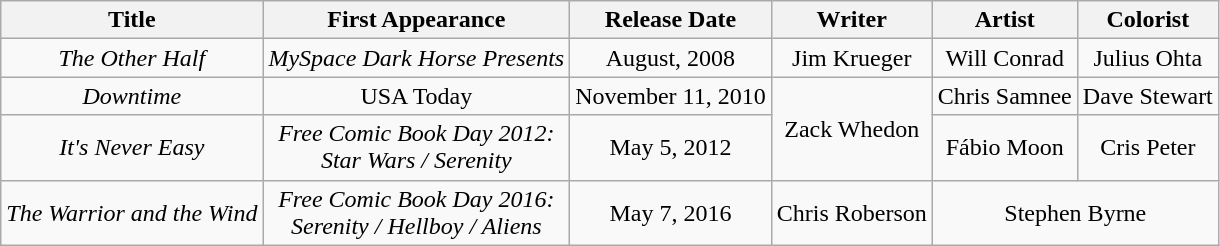<table class="wikitable" style="text-align: center">
<tr>
<th>Title</th>
<th>First Appearance</th>
<th>Release Date</th>
<th>Writer</th>
<th>Artist</th>
<th>Colorist</th>
</tr>
<tr>
<td><em>The Other Half</em></td>
<td><em>MySpace Dark Horse Presents</em></td>
<td>August, 2008</td>
<td>Jim Krueger</td>
<td>Will Conrad</td>
<td>Julius Ohta</td>
</tr>
<tr>
<td><em>Downtime</em></td>
<td>USA Today</td>
<td>November 11, 2010</td>
<td rowspan=2>Zack Whedon</td>
<td>Chris Samnee</td>
<td>Dave Stewart</td>
</tr>
<tr>
<td><em>It's Never Easy</em></td>
<td><em>Free Comic Book Day 2012:<br>Star Wars / Serenity</em></td>
<td>May 5, 2012</td>
<td>Fábio Moon</td>
<td>Cris Peter</td>
</tr>
<tr>
<td><em>The Warrior and the Wind</em></td>
<td><em>Free Comic Book Day 2016:<br>Serenity / Hellboy / Aliens</em></td>
<td>May 7, 2016</td>
<td>Chris Roberson</td>
<td colspan=2>Stephen Byrne</td>
</tr>
</table>
